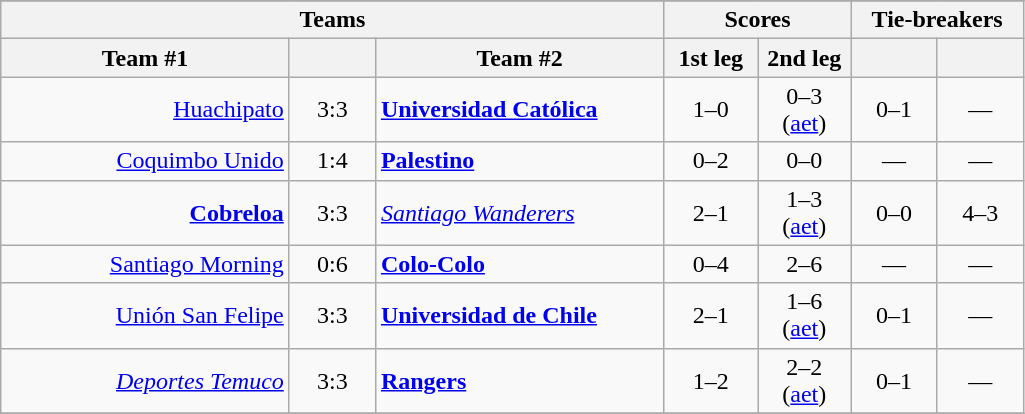<table class="wikitable" style="text-align: center;">
<tr>
</tr>
<tr>
<th colspan=3>Teams</th>
<th colspan=2>Scores</th>
<th colspan=2>Tie-breakers</th>
</tr>
<tr>
<th width="185">Team #1</th>
<th width="50"></th>
<th width="185">Team #2</th>
<th width="55">1st leg</th>
<th width="55">2nd leg</th>
<th width="50"></th>
<th width="50"></th>
</tr>
<tr>
<td align=right><a href='#'>Huachipato</a></td>
<td>3:3</td>
<td align=left><strong><a href='#'>Universidad Católica</a></strong></td>
<td>1–0</td>
<td>0–3 (<a href='#'>aet</a>)</td>
<td>0–1</td>
<td>—</td>
</tr>
<tr>
<td align=right><a href='#'>Coquimbo Unido</a></td>
<td>1:4</td>
<td align=left><strong><a href='#'>Palestino</a></strong></td>
<td>0–2</td>
<td>0–0</td>
<td>—</td>
<td>—</td>
</tr>
<tr>
<td align=right><strong><a href='#'>Cobreloa</a></strong></td>
<td>3:3</td>
<td align=left><em><a href='#'>Santiago Wanderers</a></em></td>
<td>2–1</td>
<td>1–3 (<a href='#'>aet</a>)</td>
<td>0–0</td>
<td>4–3</td>
</tr>
<tr>
<td align=right><a href='#'>Santiago Morning</a></td>
<td>0:6</td>
<td align=left><strong><a href='#'>Colo-Colo</a></strong></td>
<td>0–4</td>
<td>2–6</td>
<td>—</td>
<td>—</td>
</tr>
<tr>
<td align=right><a href='#'>Unión San Felipe</a></td>
<td>3:3</td>
<td align=left><strong><a href='#'>Universidad de Chile</a></strong></td>
<td>2–1</td>
<td>1–6 (<a href='#'>aet</a>)</td>
<td>0–1</td>
<td>—</td>
</tr>
<tr>
<td align=right><em><a href='#'>Deportes Temuco</a></em></td>
<td>3:3</td>
<td align=left><strong><a href='#'>Rangers</a></strong></td>
<td>1–2</td>
<td>2–2 (<a href='#'>aet</a>)</td>
<td>0–1</td>
<td>—</td>
</tr>
<tr>
</tr>
</table>
